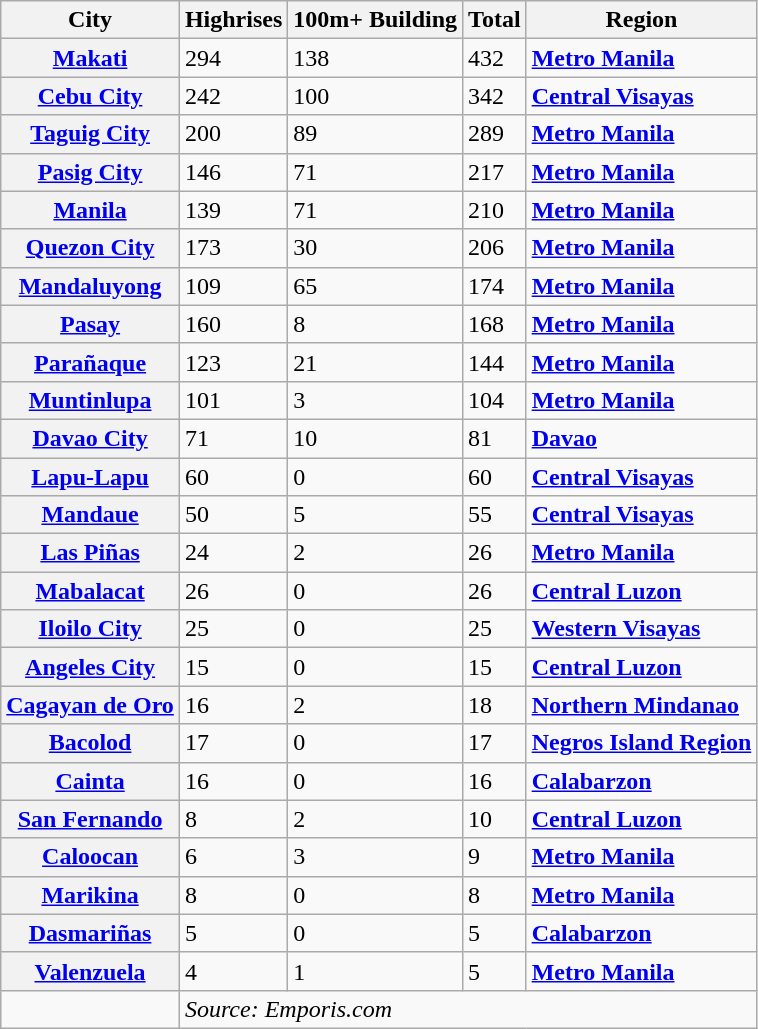<table class="wikitable sortable">
<tr>
<th scope="col">City</th>
<th scope="col">Highrises</th>
<th>100m+ Building</th>
<th>Total</th>
<th scope="col">Region</th>
</tr>
<tr>
<th scope="row"><a href='#'>Makati</a></th>
<td>294</td>
<td>138</td>
<td>432</td>
<td><strong><a href='#'>Metro Manila</a></strong></td>
</tr>
<tr>
<th scope="row"><a href='#'>Cebu City</a></th>
<td>242</td>
<td>100</td>
<td>342</td>
<td><strong><a href='#'>Central Visayas</a></strong></td>
</tr>
<tr>
<th scope="row"><a href='#'>Taguig City</a></th>
<td>200</td>
<td>89</td>
<td>289</td>
<td><strong><a href='#'>Metro Manila</a></strong></td>
</tr>
<tr>
<th scope="row"><a href='#'>Pasig City</a></th>
<td>146</td>
<td>71</td>
<td>217</td>
<td><strong><a href='#'>Metro Manila</a></strong></td>
</tr>
<tr>
<th scope="row"><a href='#'>Manila</a></th>
<td>139</td>
<td>71</td>
<td>210</td>
<td><strong><a href='#'>Metro Manila</a></strong></td>
</tr>
<tr>
<th scope="row"><a href='#'>Quezon City</a></th>
<td>173</td>
<td>30</td>
<td>206</td>
<td><strong><a href='#'>Metro Manila</a></strong></td>
</tr>
<tr>
<th scope="row"><a href='#'>Mandaluyong</a></th>
<td>109</td>
<td>65</td>
<td>174</td>
<td><strong><a href='#'>Metro Manila</a></strong></td>
</tr>
<tr>
<th scope="row"><a href='#'>Pasay</a></th>
<td>160</td>
<td>8</td>
<td>168</td>
<td><strong><a href='#'>Metro Manila</a></strong></td>
</tr>
<tr>
<th scope="row"><a href='#'>Parañaque</a></th>
<td>123</td>
<td>21</td>
<td>144</td>
<td><strong><a href='#'>Metro Manila</a></strong></td>
</tr>
<tr>
<th scope="row"><a href='#'>Muntinlupa</a></th>
<td>101</td>
<td>3</td>
<td>104</td>
<td><strong><a href='#'>Metro Manila</a></strong></td>
</tr>
<tr>
<th scope="row"><a href='#'>Davao City</a></th>
<td>71</td>
<td>10</td>
<td>81</td>
<td><a href='#'><strong>Davao</strong></a></td>
</tr>
<tr>
<th scope="row"><a href='#'>Lapu-Lapu</a></th>
<td>60</td>
<td>0</td>
<td>60</td>
<td><strong><a href='#'>Central Visayas</a></strong></td>
</tr>
<tr>
<th scope="row"><a href='#'>Mandaue</a></th>
<td>50</td>
<td>5</td>
<td>55</td>
<td><strong><a href='#'>Central Visayas</a></strong></td>
</tr>
<tr>
<th scope="row"><strong><a href='#'>Las Piñas</a></strong></th>
<td>24</td>
<td>2</td>
<td>26</td>
<td><strong><a href='#'>Metro Manila</a></strong></td>
</tr>
<tr>
<th scope="row"><a href='#'>Mabalacat</a></th>
<td>26</td>
<td>0</td>
<td>26</td>
<td><strong><a href='#'>Central Luzon</a></strong></td>
</tr>
<tr>
<th scope="row"><a href='#'>Iloilo City</a></th>
<td>25</td>
<td>0</td>
<td>25</td>
<td><strong><a href='#'>Western Visayas</a></strong></td>
</tr>
<tr>
<th scope="row"><a href='#'>Angeles City</a></th>
<td>15</td>
<td>0</td>
<td>15</td>
<td><strong><a href='#'>Central Luzon</a></strong></td>
</tr>
<tr>
<th scope="row"><a href='#'>Cagayan de Oro</a></th>
<td>16</td>
<td>2</td>
<td>18</td>
<td><strong><a href='#'>Northern Mindanao</a></strong></td>
</tr>
<tr>
<th scope="row"><a href='#'>Bacolod</a></th>
<td>17</td>
<td>0</td>
<td>17</td>
<td><strong><a href='#'>Negros Island Region</a></strong></td>
</tr>
<tr>
<th scope="row"><a href='#'>Cainta</a></th>
<td>16</td>
<td>0</td>
<td>16</td>
<td><strong><a href='#'>Calabarzon</a></strong></td>
</tr>
<tr>
<th scope="row"><a href='#'>San Fernando</a></th>
<td>8</td>
<td>2</td>
<td>10</td>
<td><strong><a href='#'>Central Luzon</a></strong></td>
</tr>
<tr>
<th scope="row"><a href='#'>Caloocan</a></th>
<td>6</td>
<td>3</td>
<td>9</td>
<td><strong><a href='#'>Metro Manila</a></strong></td>
</tr>
<tr>
<th scope="row"><a href='#'>Marikina</a></th>
<td>8</td>
<td>0</td>
<td>8</td>
<td><strong><a href='#'>Metro Manila</a></strong></td>
</tr>
<tr>
<th scope="row"><strong><a href='#'>Dasmariñas</a></strong></th>
<td>5</td>
<td>0</td>
<td>5</td>
<td><strong><a href='#'>Calabarzon</a></strong></td>
</tr>
<tr>
<th scope="row"><a href='#'>Valenzuela</a></th>
<td>4</td>
<td>1</td>
<td>5</td>
<td><strong><a href='#'>Metro Manila</a></strong></td>
</tr>
<tr>
<td></td>
<td colspan="4"><em>Source: Emporis.com</em></td>
</tr>
</table>
